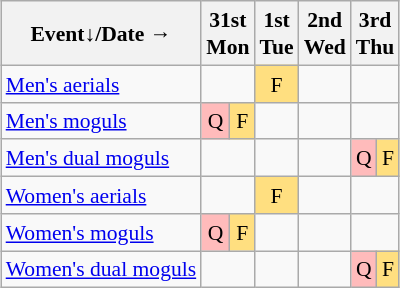<table class="wikitable" style="margin:0.5em auto; font-size:90%; line-height:1.25em; text-align:center;">
<tr>
<th>Event↓/Date →</th>
<th colspan=2>31st<br>Mon</th>
<th>1st<br>Tue</th>
<th>2nd<br>Wed</th>
<th colspan=2>3rd<br>Thu</th>
</tr>
<tr>
<td align="left"><a href='#'>Men's aerials</a></td>
<td colspan=2></td>
<td bgcolor="#FFDF80">F</td>
<td></td>
<td colspan=2></td>
</tr>
<tr>
<td align="left"><a href='#'>Men's moguls</a></td>
<td bgcolor="#FFBBBB">Q</td>
<td bgcolor="#FFDF80">F</td>
<td></td>
<td></td>
<td colspan=2></td>
</tr>
<tr>
<td align="left"><a href='#'>Men's dual moguls</a></td>
<td colspan=2></td>
<td></td>
<td></td>
<td bgcolor="#FFBBBB">Q</td>
<td bgcolor="#FFDF80">F</td>
</tr>
<tr>
<td align="left"><a href='#'>Women's aerials</a></td>
<td colspan=2></td>
<td bgcolor="#FFDF80">F</td>
<td></td>
<td colspan=2></td>
</tr>
<tr>
<td align="left"><a href='#'>Women's moguls</a></td>
<td bgcolor="#FFBBBB">Q</td>
<td bgcolor="#FFDF80">F</td>
<td></td>
<td></td>
<td colspan=2></td>
</tr>
<tr>
<td align="left"><a href='#'>Women's dual moguls</a></td>
<td colspan=2></td>
<td></td>
<td></td>
<td bgcolor="#FFBBBB">Q</td>
<td bgcolor="#FFDF80">F</td>
</tr>
</table>
